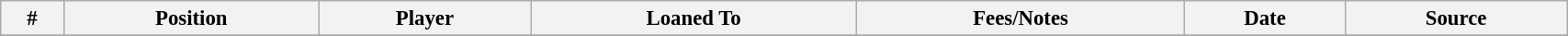<table class="wikitable sortable" style="width:90%; text-align:center; font-size:95%; text-align:left;">
<tr>
<th><strong>#</strong></th>
<th><strong>Position </strong></th>
<th><strong>Player </strong></th>
<th><strong>Loaned To</strong></th>
<th><strong>Fees/Notes </strong></th>
<th><strong>Date</strong></th>
<th><strong>Source</strong></th>
</tr>
<tr>
</tr>
</table>
